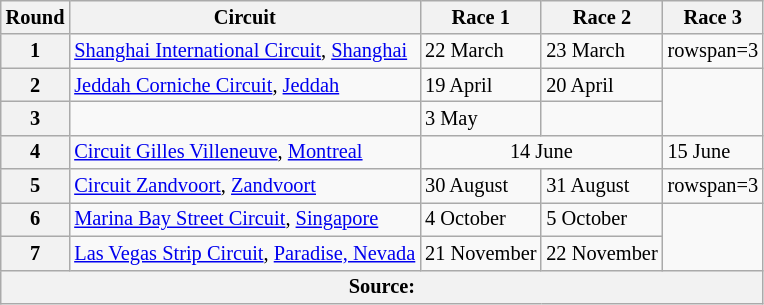<table class=wikitable style="font-size:85%;">
<tr>
<th>Round</th>
<th>Circuit</th>
<th nowrap>Race 1</th>
<th nowrap>Race 2</th>
<th nowrap>Race 3</th>
</tr>
<tr>
<th>1</th>
<td> <a href='#'>Shanghai International Circuit</a>, <a href='#'>Shanghai</a></td>
<td>22 March</td>
<td>23 March</td>
<td>rowspan=3 </td>
</tr>
<tr>
<th>2</th>
<td> <a href='#'>Jeddah Corniche Circuit</a>, <a href='#'>Jeddah</a></td>
<td>19 April</td>
<td>20 April</td>
</tr>
<tr>
<th>3</th>
<td></td>
<td>3 May</td>
<td></td>
</tr>
<tr>
<th>4</th>
<td> <a href='#'>Circuit Gilles Villeneuve</a>, <a href='#'>Montreal</a></td>
<td colspan="2" style="text-align:center;">14 June</td>
<td>15 June</td>
</tr>
<tr>
<th>5</th>
<td> <a href='#'>Circuit Zandvoort</a>, <a href='#'>Zandvoort</a></td>
<td>30 August</td>
<td>31 August</td>
<td>rowspan=3 </td>
</tr>
<tr>
<th>6</th>
<td> <a href='#'>Marina Bay Street Circuit</a>, <a href='#'>Singapore</a></td>
<td>4 October</td>
<td>5 October</td>
</tr>
<tr>
<th>7</th>
<td> <a href='#'>Las Vegas Strip Circuit</a>, <a href='#'>Paradise, Nevada</a></td>
<td>21 November</td>
<td>22 November</td>
</tr>
<tr>
<th colspan="5">Source:</th>
</tr>
</table>
